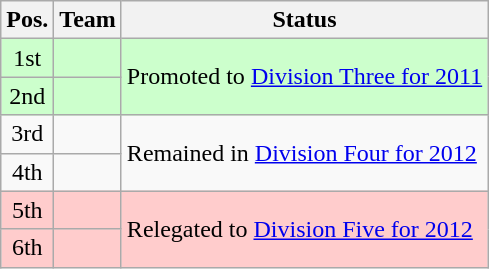<table class="wikitable">
<tr>
<th>Pos.</th>
<th>Team</th>
<th>Status</th>
</tr>
<tr style="background:#cfc">
<td style="text-align:center;">1st</td>
<td></td>
<td rowspan=2>Promoted to <a href='#'>Division Three for 2011</a></td>
</tr>
<tr style="background:#cfc">
<td style="text-align:center;">2nd</td>
<td></td>
</tr>
<tr>
<td style="text-align:center;">3rd</td>
<td></td>
<td rowspan=2>Remained in <a href='#'>Division Four for 2012</a></td>
</tr>
<tr>
<td style="text-align:center;">4th</td>
<td></td>
</tr>
<tr style="background:#fcc">
<td style="text-align:center;">5th</td>
<td></td>
<td rowspan=2>Relegated to <a href='#'>Division Five for 2012</a></td>
</tr>
<tr style="background:#fcc">
<td style="text-align:center;">6th</td>
<td></td>
</tr>
</table>
